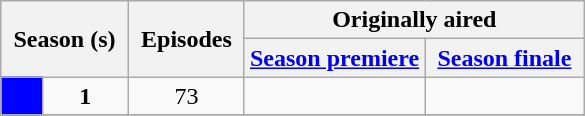<table class="wikitable" style="text-align: center;">
<tr>
<th style="padding: 0 8px;" colspan="2" rowspan="2">Season (s)</th>
<th style="padding: 0 8px;" rowspan="2">Episodes</th>
<th colspan="2">Originally aired</th>
</tr>
<tr>
<th><a href='#'>Season premiere</a></th>
<th style="padding: 0 8px;"><a href='#'>Season finale</a></th>
</tr>
<tr>
<td style="background:Blue;"></td>
<td><strong>1</strong></td>
<td>73</td>
<td style="padding: 0 8px;"></td>
<td style="padding: 0 8px;"></td>
</tr>
<tr>
</tr>
</table>
